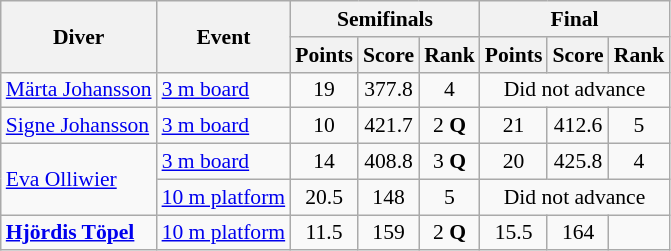<table class=wikitable style="font-size:90%">
<tr>
<th rowspan=2>Diver</th>
<th rowspan=2>Event</th>
<th colspan=3>Semifinals</th>
<th colspan=3>Final</th>
</tr>
<tr>
<th>Points</th>
<th>Score</th>
<th>Rank</th>
<th>Points</th>
<th>Score</th>
<th>Rank</th>
</tr>
<tr>
<td><a href='#'>Märta Johansson</a></td>
<td><a href='#'>3 m board</a></td>
<td align=center>19</td>
<td align=center>377.8</td>
<td align=center>4</td>
<td align=center colspan=3>Did not advance</td>
</tr>
<tr>
<td><a href='#'>Signe Johansson</a></td>
<td><a href='#'>3 m board</a></td>
<td align=center>10</td>
<td align=center>421.7</td>
<td align=center>2 <strong>Q</strong></td>
<td align=center>21</td>
<td align=center>412.6</td>
<td align=center>5</td>
</tr>
<tr>
<td rowspan=2><a href='#'>Eva Olliwier</a></td>
<td><a href='#'>3 m board</a></td>
<td align=center>14</td>
<td align=center>408.8</td>
<td align=center>3 <strong>Q</strong></td>
<td align=center>20</td>
<td align=center>425.8</td>
<td align=center>4</td>
</tr>
<tr>
<td><a href='#'>10 m platform</a></td>
<td align=center>20.5</td>
<td align=center>148</td>
<td align=center>5</td>
<td align=center colspan=3>Did not advance</td>
</tr>
<tr>
<td><strong><a href='#'>Hjördis Töpel</a></strong></td>
<td><a href='#'>10 m platform</a></td>
<td align=center>11.5</td>
<td align=center>159</td>
<td align=center>2 <strong>Q</strong></td>
<td align=center>15.5</td>
<td align=center>164</td>
<td align=center></td>
</tr>
</table>
